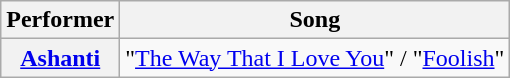<table class="wikitable unsortable" style="text-align:center">
<tr>
<th scope="col">Performer</th>
<th scope="col">Song</th>
</tr>
<tr>
<th scope="row"><a href='#'>Ashanti</a></th>
<td>"<a href='#'>The Way That I Love You</a>" / "<a href='#'>Foolish</a>"</td>
</tr>
</table>
